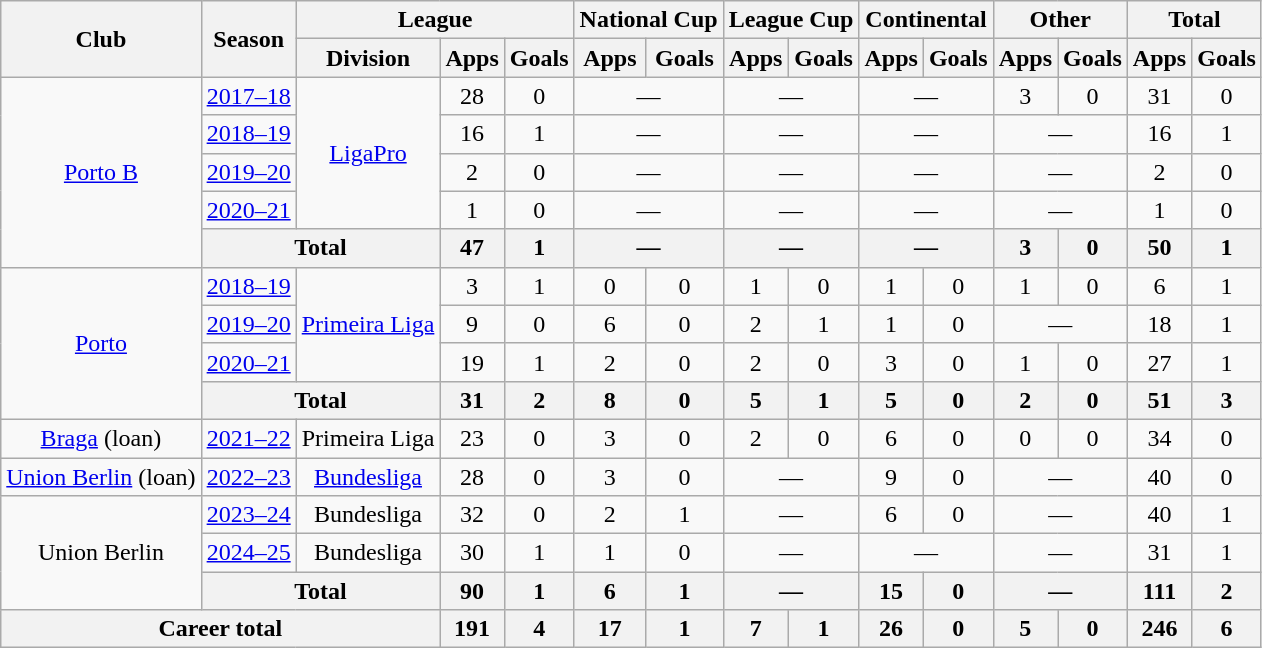<table class="wikitable" style="text-align:center">
<tr>
<th rowspan="2">Club</th>
<th rowspan="2">Season</th>
<th colspan="3">League</th>
<th colspan="2">National Cup</th>
<th colspan="2">League Cup</th>
<th colspan="2">Continental</th>
<th colspan="2">Other</th>
<th colspan="2">Total</th>
</tr>
<tr>
<th>Division</th>
<th>Apps</th>
<th>Goals</th>
<th>Apps</th>
<th>Goals</th>
<th>Apps</th>
<th>Goals</th>
<th>Apps</th>
<th>Goals</th>
<th>Apps</th>
<th>Goals</th>
<th>Apps</th>
<th>Goals</th>
</tr>
<tr>
<td rowspan="5"><a href='#'>Porto B</a></td>
<td><a href='#'>2017–18</a></td>
<td rowspan="4"><a href='#'>LigaPro</a></td>
<td>28</td>
<td>0</td>
<td colspan="2">—</td>
<td colspan="2">—</td>
<td colspan="2">—</td>
<td>3</td>
<td>0</td>
<td>31</td>
<td>0</td>
</tr>
<tr>
<td><a href='#'>2018–19</a></td>
<td>16</td>
<td>1</td>
<td colspan="2">—</td>
<td colspan="2">—</td>
<td colspan="2">—</td>
<td colspan="2">—</td>
<td>16</td>
<td>1</td>
</tr>
<tr>
<td><a href='#'>2019–20</a></td>
<td>2</td>
<td>0</td>
<td colspan="2">—</td>
<td colspan="2">—</td>
<td colspan="2">—</td>
<td colspan="2">—</td>
<td>2</td>
<td>0</td>
</tr>
<tr>
<td><a href='#'>2020–21</a></td>
<td>1</td>
<td>0</td>
<td colspan="2">—</td>
<td colspan="2">—</td>
<td colspan="2">—</td>
<td colspan="2">—</td>
<td>1</td>
<td>0</td>
</tr>
<tr>
<th colspan="2">Total</th>
<th>47</th>
<th>1</th>
<th colspan="2">—</th>
<th colspan="2">—</th>
<th colspan="2">—</th>
<th>3</th>
<th>0</th>
<th>50</th>
<th>1</th>
</tr>
<tr>
<td rowspan="4"><a href='#'>Porto</a></td>
<td><a href='#'>2018–19</a></td>
<td rowspan="3"><a href='#'>Primeira Liga</a></td>
<td>3</td>
<td>1</td>
<td>0</td>
<td>0</td>
<td>1</td>
<td>0</td>
<td>1</td>
<td>0</td>
<td>1</td>
<td>0</td>
<td>6</td>
<td>1</td>
</tr>
<tr>
<td><a href='#'>2019–20</a></td>
<td>9</td>
<td>0</td>
<td>6</td>
<td>0</td>
<td>2</td>
<td>1</td>
<td>1</td>
<td>0</td>
<td colspan="2">—</td>
<td>18</td>
<td>1</td>
</tr>
<tr>
<td><a href='#'>2020–21</a></td>
<td>19</td>
<td>1</td>
<td>2</td>
<td>0</td>
<td>2</td>
<td>0</td>
<td>3</td>
<td>0</td>
<td>1</td>
<td>0</td>
<td>27</td>
<td>1</td>
</tr>
<tr>
<th colspan="2">Total</th>
<th>31</th>
<th>2</th>
<th>8</th>
<th>0</th>
<th>5</th>
<th>1</th>
<th>5</th>
<th>0</th>
<th>2</th>
<th>0</th>
<th>51</th>
<th>3</th>
</tr>
<tr>
<td><a href='#'>Braga</a> (loan)</td>
<td><a href='#'>2021–22</a></td>
<td>Primeira Liga</td>
<td>23</td>
<td>0</td>
<td>3</td>
<td>0</td>
<td>2</td>
<td>0</td>
<td>6</td>
<td>0</td>
<td>0</td>
<td>0</td>
<td>34</td>
<td>0</td>
</tr>
<tr>
<td><a href='#'>Union Berlin</a> (loan)</td>
<td><a href='#'>2022–23</a></td>
<td><a href='#'>Bundesliga</a></td>
<td>28</td>
<td>0</td>
<td>3</td>
<td>0</td>
<td colspan="2">—</td>
<td>9</td>
<td>0</td>
<td colspan="2">—</td>
<td>40</td>
<td>0</td>
</tr>
<tr>
<td rowspan="3">Union Berlin</td>
<td><a href='#'>2023–24</a></td>
<td>Bundesliga</td>
<td>32</td>
<td>0</td>
<td>2</td>
<td>1</td>
<td colspan="2">—</td>
<td>6</td>
<td>0</td>
<td colspan="2">—</td>
<td>40</td>
<td>1</td>
</tr>
<tr>
<td><a href='#'>2024–25</a></td>
<td>Bundesliga</td>
<td>30</td>
<td>1</td>
<td>1</td>
<td>0</td>
<td colspan="2">—</td>
<td colspan="2">—</td>
<td colspan="2">—</td>
<td>31</td>
<td>1</td>
</tr>
<tr>
<th colspan="2">Total</th>
<th>90</th>
<th>1</th>
<th>6</th>
<th>1</th>
<th colspan="2">—</th>
<th>15</th>
<th>0</th>
<th colspan="2">—</th>
<th>111</th>
<th>2</th>
</tr>
<tr>
<th colspan="3">Career total</th>
<th>191</th>
<th>4</th>
<th>17</th>
<th>1</th>
<th>7</th>
<th>1</th>
<th>26</th>
<th>0</th>
<th>5</th>
<th>0</th>
<th>246</th>
<th>6</th>
</tr>
</table>
